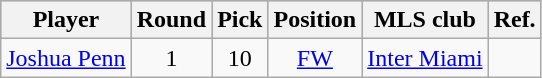<table class="wikitable" style="text-align:center;">
<tr style="background:#C0C0C0;">
<th>Player</th>
<th>Round</th>
<th>Pick</th>
<th>Position</th>
<th>MLS club</th>
<th>Ref.</th>
</tr>
<tr>
<td><a href='#'>Joshua Penn</a></td>
<td>1</td>
<td>10</td>
<td><a href='#'>FW</a></td>
<td><a href='#'>Inter Miami</a></td>
<td></td>
</tr>
</table>
